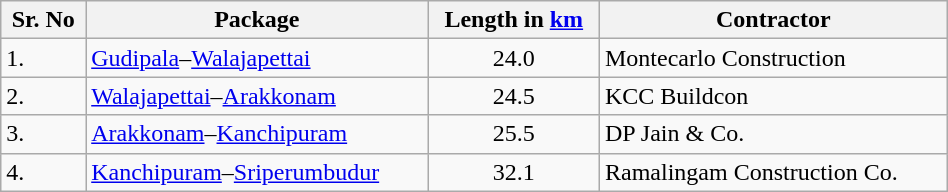<table class="wikitable sortable" width=50%>
<tr>
<th>Sr.  No</th>
<th>Package</th>
<th>Length in <a href='#'>km</a></th>
<th>Contractor</th>
</tr>
<tr>
<td>1.</td>
<td><a href='#'>Gudipala</a>–<a href='#'>Walajapettai</a></td>
<td style="text-align:center;">24.0</td>
<td>Montecarlo Construction</td>
</tr>
<tr>
<td>2.</td>
<td><a href='#'>Walajapettai</a>–<a href='#'>Arakkonam</a></td>
<td style="text-align:center;">24.5</td>
<td>KCC Buildcon</td>
</tr>
<tr>
<td>3.</td>
<td><a href='#'>Arakkonam</a>–<a href='#'>Kanchipuram</a></td>
<td style="text-align:center;">25.5</td>
<td>DP Jain & Co.</td>
</tr>
<tr>
<td>4.</td>
<td><a href='#'>Kanchipuram</a>–<a href='#'>Sriperumbudur</a></td>
<td style="text-align:center;">32.1</td>
<td>Ramalingam Construction Co.</td>
</tr>
</table>
